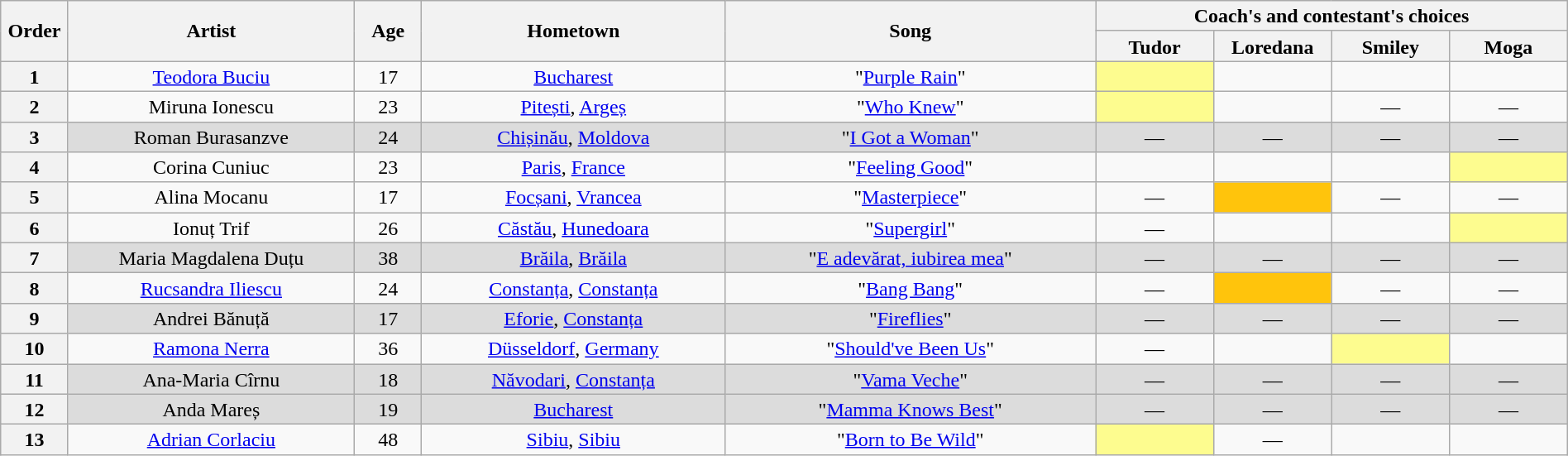<table class="wikitable" style="text-align:center; line-height:17px; width:100%;">
<tr>
<th scope="col" rowspan="2" style="width:04%;">Order</th>
<th scope="col" rowspan="2" style="width:17%;">Artist</th>
<th scope="col" rowspan="2" style="width:04%;">Age</th>
<th scope="col" rowspan="2" style="width:18%;">Hometown</th>
<th scope="col" rowspan="2" style="width:22%;">Song</th>
<th scope="col" colspan="4" style="width:24%;">Coach's and contestant's choices</th>
</tr>
<tr>
<th style="width:07%;">Tudor</th>
<th style="width:07%;">Loredana</th>
<th style="width:07%;">Smiley</th>
<th style="width:07%;">Moga</th>
</tr>
<tr>
<th>1</th>
<td><a href='#'>Teodora Buciu</a></td>
<td>17</td>
<td><a href='#'>Bucharest</a></td>
<td>"<a href='#'>Purple Rain</a>"</td>
<td style="background:#FDFC8F;"></td>
<td></td>
<td></td>
<td></td>
</tr>
<tr>
<th>2</th>
<td>Miruna Ionescu</td>
<td>23</td>
<td><a href='#'>Pitești</a>, <a href='#'>Argeș</a></td>
<td>"<a href='#'>Who Knew</a>"</td>
<td style="background:#FDFC8F;"></td>
<td></td>
<td>—</td>
<td>—</td>
</tr>
<tr style="background:#DCDCDC;">
<th>3</th>
<td>Roman Burasanzve</td>
<td>24</td>
<td><a href='#'>Chișinău</a>, <a href='#'>Moldova</a></td>
<td>"<a href='#'>I Got a Woman</a>"</td>
<td>—</td>
<td>—</td>
<td>—</td>
<td>—</td>
</tr>
<tr>
<th>4</th>
<td>Corina Cuniuc</td>
<td>23</td>
<td><a href='#'>Paris</a>, <a href='#'>France</a></td>
<td>"<a href='#'>Feeling Good</a>"</td>
<td></td>
<td></td>
<td></td>
<td style="background:#FDFC8F;"></td>
</tr>
<tr>
<th>5</th>
<td>Alina Mocanu</td>
<td>17</td>
<td><a href='#'>Focșani</a>, <a href='#'>Vrancea</a></td>
<td>"<a href='#'>Masterpiece</a>"</td>
<td>—</td>
<td style="background:#FFC40C;"></td>
<td>—</td>
<td>—</td>
</tr>
<tr>
<th>6</th>
<td>Ionuț Trif</td>
<td>26</td>
<td><a href='#'>Căstău</a>, <a href='#'>Hunedoara</a></td>
<td>"<a href='#'>Supergirl</a>"</td>
<td>—</td>
<td></td>
<td></td>
<td style="background:#FDFC8F;"></td>
</tr>
<tr style="background:#DCDCDC;">
<th>7</th>
<td>Maria Magdalena Duțu</td>
<td>38</td>
<td><a href='#'>Brăila</a>, <a href='#'>Brăila</a></td>
<td>"<a href='#'>E adevărat, iubirea mea</a>"</td>
<td>—</td>
<td>—</td>
<td>—</td>
<td>—</td>
</tr>
<tr>
<th>8</th>
<td><a href='#'>Rucsandra Iliescu</a></td>
<td>24</td>
<td><a href='#'>Constanța</a>, <a href='#'>Constanța</a></td>
<td>"<a href='#'>Bang Bang</a>"</td>
<td>—</td>
<td style="background:#FFC40C;"></td>
<td>—</td>
<td>—</td>
</tr>
<tr style="background:#DCDCDC;">
<th>9</th>
<td>Andrei Bănuță</td>
<td>17</td>
<td><a href='#'>Eforie</a>, <a href='#'>Constanța</a></td>
<td>"<a href='#'>Fireflies</a>"</td>
<td>—</td>
<td>—</td>
<td>—</td>
<td>—</td>
</tr>
<tr>
<th>10</th>
<td><a href='#'>Ramona Nerra</a></td>
<td>36</td>
<td><a href='#'>Düsseldorf</a>, <a href='#'>Germany</a></td>
<td>"<a href='#'>Should've Been Us</a>"</td>
<td>—</td>
<td></td>
<td style="background:#FDFC8F;"></td>
<td></td>
</tr>
<tr style="background:#DCDCDC;">
<th>11</th>
<td>Ana-Maria Cîrnu</td>
<td>18</td>
<td><a href='#'>Năvodari</a>, <a href='#'>Constanța</a></td>
<td>"<a href='#'>Vama Veche</a>"</td>
<td>—</td>
<td>—</td>
<td>—</td>
<td>—</td>
</tr>
<tr style="background:#DCDCDC;">
<th>12</th>
<td>Anda Mareș</td>
<td>19</td>
<td><a href='#'>Bucharest</a></td>
<td>"<a href='#'>Mamma Knows Best</a>"</td>
<td>—</td>
<td>—</td>
<td>—</td>
<td>—</td>
</tr>
<tr>
<th>13</th>
<td><a href='#'>Adrian Corlaciu</a></td>
<td>48</td>
<td><a href='#'>Sibiu</a>, <a href='#'>Sibiu</a></td>
<td>"<a href='#'>Born to Be Wild</a>"</td>
<td style="background:#FDFC8F;"></td>
<td>—</td>
<td></td>
<td></td>
</tr>
</table>
